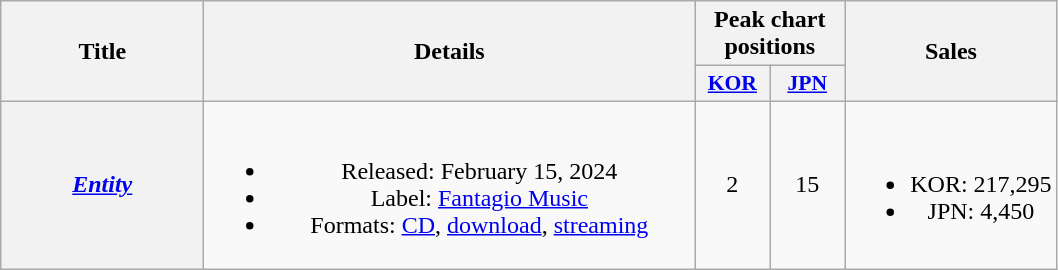<table class="wikitable plainrowheaders" style="text-align:center">
<tr>
<th scope="col" rowspan="2" style="width:8em">Title</th>
<th scope="col" rowspan="2" style="width:20em">Details</th>
<th scope="col" colspan="2">Peak chart positions</th>
<th scope="col" rowspan="2">Sales</th>
</tr>
<tr>
<th scope="col" style="width:3em;font-size:90%"><a href='#'>KOR</a><br></th>
<th scope="col" style="width:3em;font-size:90%"><a href='#'>JPN</a><br></th>
</tr>
<tr>
<th scope="row"><em><a href='#'>Entity</a></em></th>
<td><br><ul><li>Released: February 15, 2024</li><li>Label: <a href='#'>Fantagio Music</a></li><li>Formats: <a href='#'>CD</a>, <a href='#'>download</a>, <a href='#'>streaming</a></li></ul></td>
<td>2</td>
<td>15</td>
<td><br><ul><li>KOR: 217,295</li><li>JPN: 4,450</li></ul></td>
</tr>
</table>
